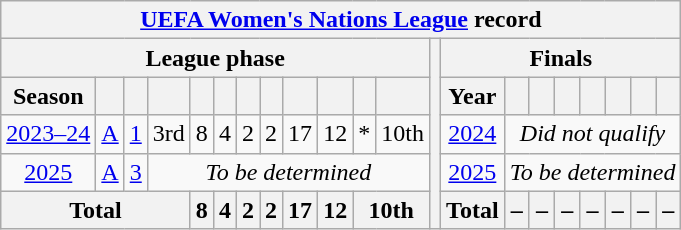<table class="wikitable" style="text-align:center">
<tr>
<th colspan="22"><a href='#'>UEFA Women's Nations League</a> record</th>
</tr>
<tr>
<th colspan="12">League phase</th>
<th rowspan="5"></th>
<th colspan="9">Finals</th>
</tr>
<tr>
<th>Season</th>
<th></th>
<th></th>
<th></th>
<th></th>
<th></th>
<th></th>
<th></th>
<th></th>
<th></th>
<th></th>
<th></th>
<th>Year</th>
<th></th>
<th></th>
<th></th>
<th></th>
<th></th>
<th></th>
<th></th>
</tr>
<tr>
<td><a href='#'>2023–24</a></td>
<td><a href='#'>A</a></td>
<td><a href='#'>1</a></td>
<td>3rd</td>
<td>8</td>
<td>4</td>
<td>2</td>
<td>2</td>
<td>17</td>
<td>12</td>
<td>*</td>
<td>10th</td>
<td> <a href='#'>2024</a></td>
<td colspan="8"><em>Did not qualify</em></td>
</tr>
<tr>
<td><a href='#'>2025</a></td>
<td><a href='#'>A</a></td>
<td><a href='#'>3</a></td>
<td colspan="9"><em>To be determined</em></td>
<td> <a href='#'>2025</a></td>
<td colspan="7"><em>To be determined</em></td>
</tr>
<tr>
<th colspan="4">Total</th>
<th>8</th>
<th>4</th>
<th>2</th>
<th>2</th>
<th>17</th>
<th>12</th>
<th colspan=2>10th</th>
<th>Total</th>
<th>–</th>
<th>–</th>
<th>–</th>
<th>–</th>
<th>–</th>
<th>–</th>
<th>–</th>
</tr>
</table>
